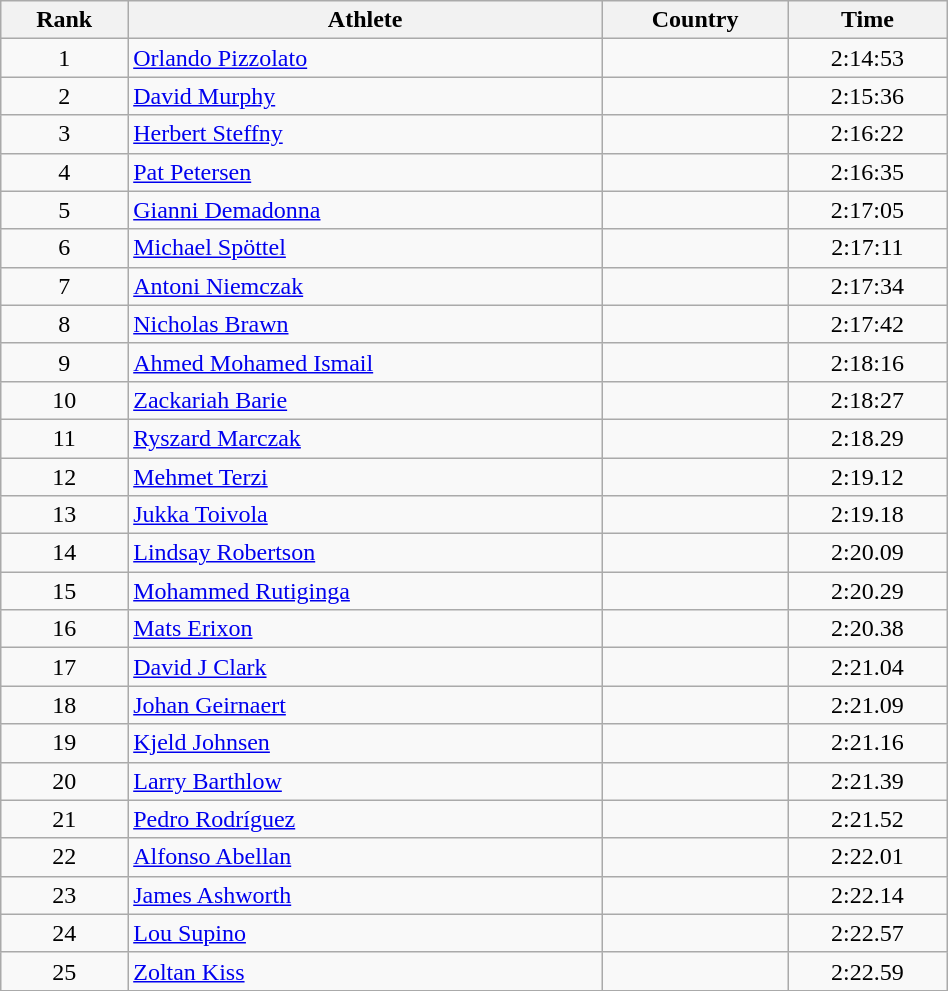<table class="wikitable" width=50% style="font-size:100%; text-align:left;">
<tr>
<th>Rank</th>
<th>Athlete</th>
<th>Country</th>
<th>Time</th>
</tr>
<tr>
<td style="text-align:center">1</td>
<td><a href='#'>Orlando Pizzolato</a></td>
<td></td>
<td align=center>2:14:53</td>
</tr>
<tr>
<td style="text-align:center">2</td>
<td><a href='#'>David Murphy</a></td>
<td></td>
<td align=center>2:15:36</td>
</tr>
<tr>
<td style="text-align:center">3</td>
<td><a href='#'>Herbert Steffny</a></td>
<td></td>
<td align="center">2:16:22</td>
</tr>
<tr>
<td style="text-align:center">4</td>
<td><a href='#'>Pat Petersen</a></td>
<td></td>
<td align=center>2:16:35</td>
</tr>
<tr>
<td style="text-align:center">5</td>
<td><a href='#'>Gianni Demadonna</a></td>
<td></td>
<td align=center>2:17:05</td>
</tr>
<tr>
<td style="text-align:center">6</td>
<td><a href='#'>Michael Spöttel</a></td>
<td></td>
<td align="center">2:17:11</td>
</tr>
<tr>
<td style="text-align:center">7</td>
<td><a href='#'>Antoni Niemczak</a></td>
<td></td>
<td align="center">2:17:34</td>
</tr>
<tr>
<td style="text-align:center">8</td>
<td><a href='#'>Nicholas Brawn</a></td>
<td></td>
<td align=center>2:17:42</td>
</tr>
<tr>
<td style="text-align:center">9</td>
<td><a href='#'>Ahmed Mohamed Ismail</a></td>
<td></td>
<td align="center">2:18:16</td>
</tr>
<tr>
<td style="text-align:center">10</td>
<td><a href='#'>Zackariah Barie</a></td>
<td></td>
<td align=center>2:18:27</td>
</tr>
<tr>
<td align=center>11</td>
<td><a href='#'>Ryszard Marczak</a></td>
<td></td>
<td align="center">2:18.29</td>
</tr>
<tr>
<td align=center>12</td>
<td><a href='#'>Mehmet Terzi</a></td>
<td></td>
<td align=center>2:19.12</td>
</tr>
<tr>
<td align=center>13</td>
<td><a href='#'>Jukka Toivola</a></td>
<td></td>
<td align=center>2:19.18</td>
</tr>
<tr>
<td align=center>14</td>
<td><a href='#'>Lindsay Robertson</a></td>
<td></td>
<td align=center>2:20.09</td>
</tr>
<tr>
<td align=center>15</td>
<td><a href='#'>Mohammed Rutiginga</a></td>
<td></td>
<td align=center>2:20.29</td>
</tr>
<tr>
<td align=center>16</td>
<td><a href='#'>Mats Erixon</a></td>
<td></td>
<td align=center>2:20.38</td>
</tr>
<tr>
<td align=center>17</td>
<td><a href='#'>David J Clark</a></td>
<td></td>
<td align=center>2:21.04</td>
</tr>
<tr>
<td align=center>18</td>
<td><a href='#'>Johan Geirnaert</a></td>
<td></td>
<td align=center>2:21.09</td>
</tr>
<tr>
<td align=center>19</td>
<td><a href='#'>Kjeld Johnsen</a></td>
<td></td>
<td align=center>2:21.16</td>
</tr>
<tr>
<td align=center>20</td>
<td><a href='#'>Larry Barthlow</a></td>
<td></td>
<td align=center>2:21.39</td>
</tr>
<tr>
<td align=center>21</td>
<td><a href='#'>Pedro Rodríguez</a></td>
<td></td>
<td align=center>2:21.52</td>
</tr>
<tr>
<td align=center>22</td>
<td><a href='#'>Alfonso Abellan</a></td>
<td></td>
<td align=center>2:22.01</td>
</tr>
<tr>
<td align=center>23</td>
<td><a href='#'>James Ashworth</a></td>
<td></td>
<td align=center>2:22.14</td>
</tr>
<tr>
<td align=center>24</td>
<td><a href='#'>Lou Supino</a></td>
<td></td>
<td align=center>2:22.57</td>
</tr>
<tr>
<td align=center>25</td>
<td><a href='#'>Zoltan Kiss</a></td>
<td></td>
<td align=center>2:22.59</td>
</tr>
</table>
